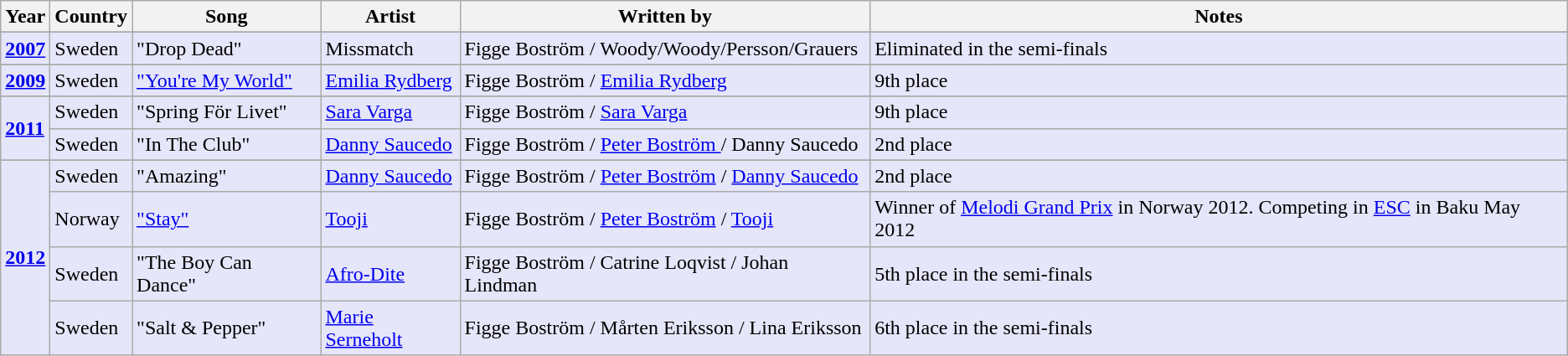<table class="wikitable">
<tr>
<th>Year</th>
<th>Country</th>
<th>Song</th>
<th>Artist</th>
<th>Written by</th>
<th>Notes</th>
</tr>
<tr>
</tr>
<tr bgcolor="#E6E6FA">
<td style="background: #E6E6FA"><strong><a href='#'>2007</a></strong></td>
<td>Sweden</td>
<td>"Drop Dead"</td>
<td>Missmatch</td>
<td>Figge Boström / Woody/Woody/Persson/Grauers</td>
<td>Eliminated in the semi-finals</td>
</tr>
<tr>
</tr>
<tr bgcolor="#E6E6FA">
<td style="background: #E6E6FA"><strong><a href='#'>2009</a></strong></td>
<td>Sweden</td>
<td><a href='#'>"You're My World"</a></td>
<td><a href='#'>Emilia Rydberg</a></td>
<td>Figge Boström / <a href='#'>Emilia Rydberg</a></td>
<td>9th place</td>
</tr>
<tr>
</tr>
<tr bgcolor="#E6E6FA">
<td style="background: #E6E6FA" rowspan="2"><strong><a href='#'>2011</a></strong></td>
<td>Sweden</td>
<td>"Spring För Livet"</td>
<td><a href='#'>Sara Varga</a></td>
<td>Figge Boström / <a href='#'>Sara Varga</a></td>
<td>9th place</td>
</tr>
<tr bgcolor="#E6E6FA">
<td>Sweden</td>
<td>"In The Club"</td>
<td><a href='#'>Danny Saucedo</a></td>
<td>Figge Boström / <a href='#'>Peter Boström </a>/ Danny Saucedo</td>
<td>2nd place</td>
</tr>
<tr>
</tr>
<tr bgcolor="#E6E6FA">
<td style="background: #E6E6FA" rowspan="4"><strong><a href='#'>2012</a></strong></td>
<td>Sweden</td>
<td>"Amazing"</td>
<td><a href='#'>Danny Saucedo</a></td>
<td>Figge Boström / <a href='#'>Peter Boström</a> / <a href='#'>Danny Saucedo</a></td>
<td>2nd place</td>
</tr>
<tr bgcolor="#E6E6FA">
<td>Norway</td>
<td><a href='#'>"Stay"</a></td>
<td><a href='#'>Tooji</a></td>
<td>Figge Boström / <a href='#'>Peter Boström</a> / <a href='#'>Tooji</a></td>
<td>Winner of <a href='#'>Melodi Grand Prix</a> in Norway 2012. Competing in <a href='#'>ESC</a> in Baku May 2012</td>
</tr>
<tr bgcolor="#E6E6FA">
<td>Sweden</td>
<td>"The Boy Can Dance"</td>
<td><a href='#'>Afro-Dite</a></td>
<td>Figge Boström / Catrine Loqvist / Johan Lindman</td>
<td>5th place in the semi-finals</td>
</tr>
<tr bgcolor="#E6E6FA">
<td>Sweden</td>
<td>"Salt & Pepper"</td>
<td><a href='#'>Marie Serneholt</a></td>
<td>Figge Boström / Mårten Eriksson / Lina Eriksson</td>
<td>6th place in the semi-finals</td>
</tr>
</table>
